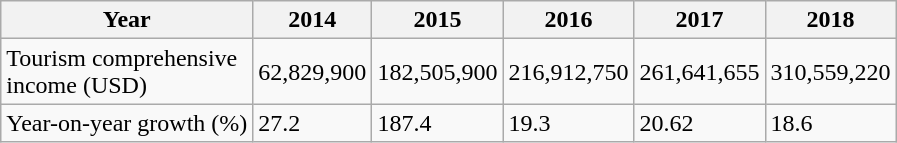<table class="wikitable">
<tr>
<th>Year</th>
<th>2014</th>
<th>2015</th>
<th>2016</th>
<th>2017</th>
<th>2018</th>
</tr>
<tr>
<td>Tourism comprehensive<br>income (USD)</td>
<td>62,829,900</td>
<td>182,505,900</td>
<td>216,912,750</td>
<td>261,641,655</td>
<td>310,559,220</td>
</tr>
<tr>
<td>Year-on-year growth (%)</td>
<td>27.2</td>
<td>187.4</td>
<td>19.3</td>
<td>20.62</td>
<td>18.6</td>
</tr>
</table>
